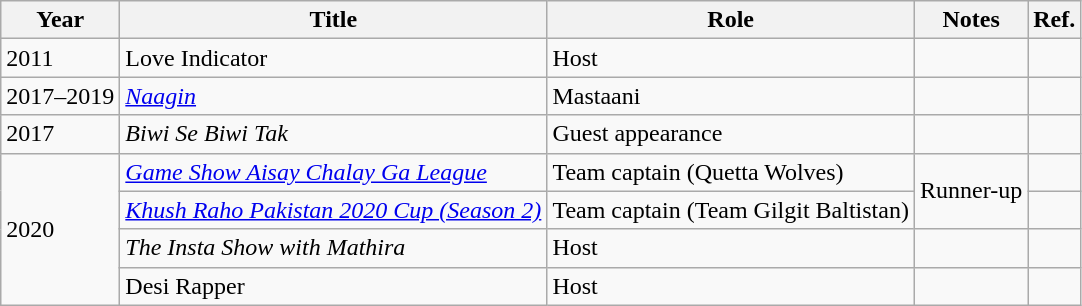<table class="wikitable">
<tr>
<th>Year</th>
<th>Title</th>
<th>Role</th>
<th>Notes</th>
<th>Ref.</th>
</tr>
<tr>
<td>2011</td>
<td>Love Indicator</td>
<td>Host</td>
<td></td>
<td></td>
</tr>
<tr>
<td>2017–2019</td>
<td><a href='#'><em>Naagin</em></a></td>
<td>Mastaani</td>
<td></td>
<td></td>
</tr>
<tr>
<td>2017</td>
<td><em>Biwi Se Biwi Tak</em></td>
<td>Guest appearance</td>
<td></td>
<td></td>
</tr>
<tr>
<td rowspan="4">2020</td>
<td><em><a href='#'>Game Show Aisay Chalay Ga League</a></em></td>
<td>Team captain (Quetta Wolves)</td>
<td rowspan="2">Runner-up</td>
<td></td>
</tr>
<tr>
<td><em><a href='#'>Khush Raho Pakistan 2020 Cup (Season 2)</a></em></td>
<td>Team captain (Team Gilgit Baltistan)</td>
<td></td>
</tr>
<tr>
<td><em>The Insta Show with Mathira</em></td>
<td>Host</td>
<td></td>
<td></td>
</tr>
<tr>
<td>Desi Rapper</td>
<td>Host</td>
<td></td>
<td></td>
</tr>
</table>
